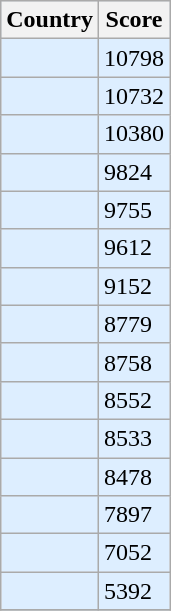<table class="wikitable">
<tr style="background:#cde;">
<th>Country</th>
<th>Score</th>
</tr>
<tr style="background:#def;">
<td></td>
<td>10798</td>
</tr>
<tr style="background:#def;">
<td></td>
<td>10732</td>
</tr>
<tr style="background:#def;">
<td></td>
<td>10380</td>
</tr>
<tr style="background:#def;">
<td></td>
<td>9824</td>
</tr>
<tr style="background:#def;">
<td></td>
<td>9755</td>
</tr>
<tr style="background:#def;">
<td></td>
<td>9612</td>
</tr>
<tr style="background:#def;">
<td></td>
<td>9152</td>
</tr>
<tr style="background:#def;">
<td></td>
<td>8779</td>
</tr>
<tr style="background:#def;">
<td></td>
<td>8758</td>
</tr>
<tr style="background:#def;">
<td></td>
<td>8552</td>
</tr>
<tr style="background:#def;">
<td></td>
<td>8533</td>
</tr>
<tr style="background:#def;">
<td></td>
<td>8478</td>
</tr>
<tr style="background:#def;">
<td></td>
<td>7897</td>
</tr>
<tr style="background:#def;">
<td></td>
<td>7052</td>
</tr>
<tr style="background:#def;">
<td></td>
<td>5392</td>
</tr>
<tr>
</tr>
</table>
